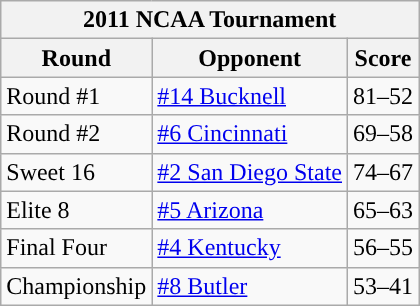<table class="wikitable"  align="left">
<tr>
<th colspan="3">2011 NCAA Tournament</th>
</tr>
<tr>
<th colspan="1">Round</th>
<th colspan="1">Opponent</th>
<th colspan="1">Score</th>
</tr>
<tr>
<td>Round #1</td>
<td><a href='#'>#14 Bucknell</a></td>
<td>81–52</td>
</tr>
<tr>
<td>Round #2</td>
<td><a href='#'>#6 Cincinnati</a></td>
<td>69–58</td>
</tr>
<tr>
<td>Sweet 16</td>
<td><a href='#'>#2 San Diego State</a></td>
<td>74–67</td>
</tr>
<tr>
<td>Elite 8</td>
<td><a href='#'>#5 Arizona</a></td>
<td>65–63</td>
</tr>
<tr>
<td>Final Four</td>
<td><a href='#'>#4 Kentucky</a></td>
<td>56–55</td>
</tr>
<tr>
<td>Championship</td>
<td><a href='#'>#8 Butler</a></td>
<td>53–41</td>
</tr>
</table>
